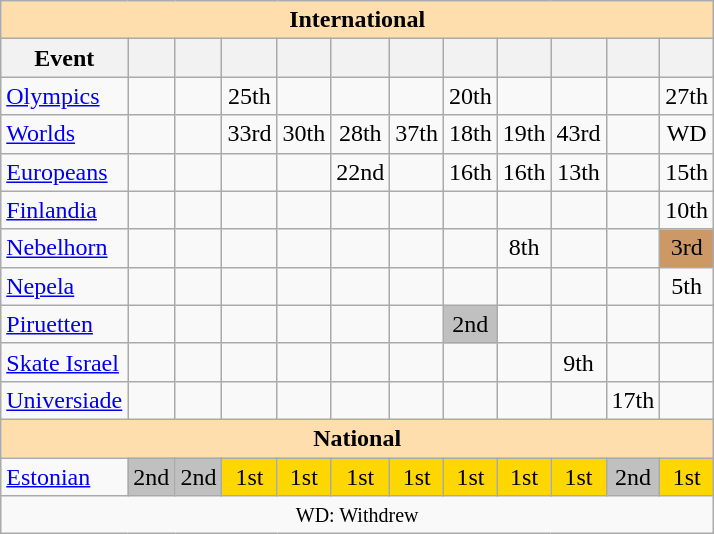<table class="wikitable" style="text-align:center">
<tr>
<th style="background-color: #ffdead; " colspan=12 align=center>International</th>
</tr>
<tr>
<th>Event</th>
<th></th>
<th></th>
<th></th>
<th></th>
<th></th>
<th></th>
<th></th>
<th></th>
<th></th>
<th></th>
<th></th>
</tr>
<tr>
<td align=left><a href='#'>Olympics</a></td>
<td></td>
<td></td>
<td>25th</td>
<td></td>
<td></td>
<td></td>
<td>20th</td>
<td></td>
<td></td>
<td></td>
<td>27th</td>
</tr>
<tr>
<td align=left><a href='#'>Worlds</a></td>
<td></td>
<td></td>
<td>33rd</td>
<td>30th</td>
<td>28th</td>
<td>37th</td>
<td>18th</td>
<td>19th</td>
<td>43rd</td>
<td></td>
<td>WD</td>
</tr>
<tr>
<td align=left><a href='#'>Europeans</a></td>
<td></td>
<td></td>
<td></td>
<td></td>
<td>22nd</td>
<td></td>
<td>16th</td>
<td>16th</td>
<td>13th</td>
<td></td>
<td>15th</td>
</tr>
<tr>
<td align=left><a href='#'>Finlandia</a></td>
<td></td>
<td></td>
<td></td>
<td></td>
<td></td>
<td></td>
<td></td>
<td></td>
<td></td>
<td></td>
<td>10th</td>
</tr>
<tr>
<td align=left><a href='#'>Nebelhorn</a></td>
<td></td>
<td></td>
<td></td>
<td></td>
<td></td>
<td></td>
<td></td>
<td>8th</td>
<td></td>
<td></td>
<td bgcolor=cc9966>3rd</td>
</tr>
<tr>
<td align=left><a href='#'>Nepela</a></td>
<td></td>
<td></td>
<td></td>
<td></td>
<td></td>
<td></td>
<td></td>
<td></td>
<td></td>
<td></td>
<td>5th</td>
</tr>
<tr>
<td align=left><a href='#'>Piruetten</a></td>
<td></td>
<td></td>
<td></td>
<td></td>
<td></td>
<td></td>
<td bgcolor=silver>2nd</td>
<td></td>
<td></td>
<td></td>
<td></td>
</tr>
<tr>
<td align=left><a href='#'>Skate Israel</a></td>
<td></td>
<td></td>
<td></td>
<td></td>
<td></td>
<td></td>
<td></td>
<td></td>
<td>9th</td>
<td></td>
<td></td>
</tr>
<tr>
<td align=left><a href='#'>Universiade</a></td>
<td></td>
<td></td>
<td></td>
<td></td>
<td></td>
<td></td>
<td></td>
<td></td>
<td></td>
<td>17th</td>
<td></td>
</tr>
<tr>
<th style="background-color: #ffdead; " colspan=12 align=center>National</th>
</tr>
<tr>
<td align=left><a href='#'>Estonian</a></td>
<td bgcolor=silver>2nd</td>
<td bgcolor=silver>2nd</td>
<td bgcolor=gold>1st</td>
<td bgcolor=gold>1st</td>
<td bgcolor=gold>1st</td>
<td bgcolor=gold>1st</td>
<td bgcolor=gold>1st</td>
<td bgcolor=gold>1st</td>
<td bgcolor=gold>1st</td>
<td bgcolor=silver>2nd</td>
<td bgcolor=gold>1st</td>
</tr>
<tr>
<td colspan=12 align=center><small> WD: Withdrew </small></td>
</tr>
</table>
